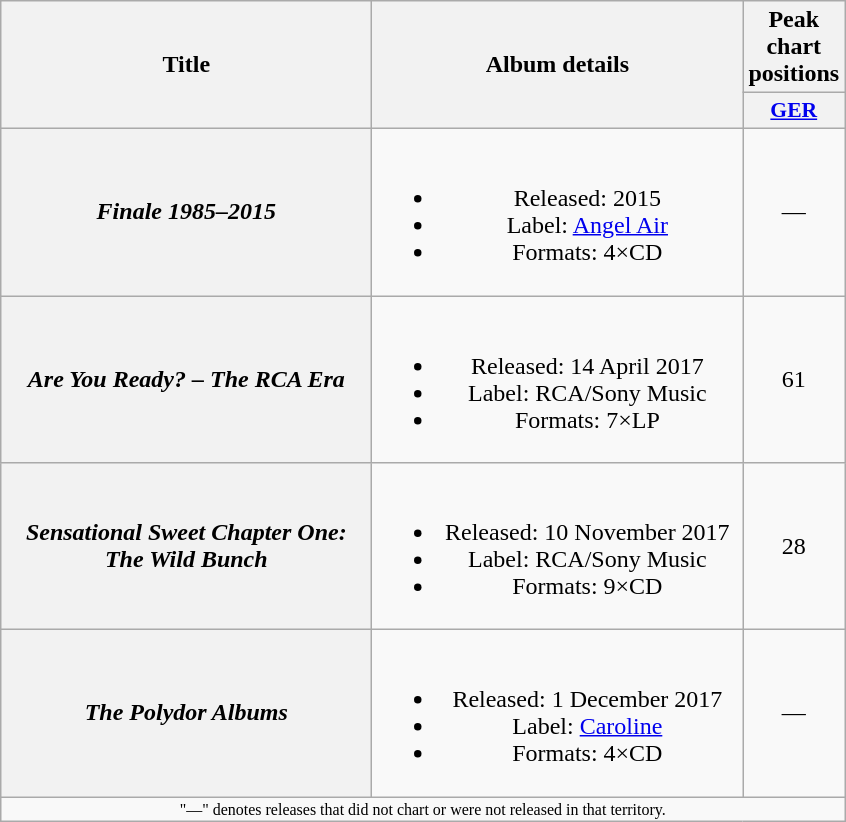<table class="wikitable plainrowheaders" style="text-align:center;">
<tr>
<th rowspan="2" scope="col" style="width:15em;">Title</th>
<th rowspan="2" scope="col" style="width:15em;">Album details</th>
<th>Peak chart positions</th>
</tr>
<tr>
<th scope="col" style="width:2em;font-size:90%;"><a href='#'>GER</a><br></th>
</tr>
<tr>
<th scope="row"><em>Finale 1985–2015</em></th>
<td><br><ul><li>Released: 2015</li><li>Label: <a href='#'>Angel Air</a></li><li>Formats: 4×CD</li></ul></td>
<td>—</td>
</tr>
<tr>
<th scope="row"><em>Are You Ready? – The RCA Era</em></th>
<td><br><ul><li>Released: 14 April 2017</li><li>Label: RCA/Sony Music</li><li>Formats: 7×LP</li></ul></td>
<td>61</td>
</tr>
<tr>
<th scope="row"><em>Sensational Sweet Chapter One: The Wild Bunch</em></th>
<td><br><ul><li>Released: 10 November 2017</li><li>Label: RCA/Sony Music</li><li>Formats: 9×CD</li></ul></td>
<td>28</td>
</tr>
<tr>
<th scope="row"><em>The Polydor Albums</em></th>
<td><br><ul><li>Released: 1 December 2017</li><li>Label: <a href='#'>Caroline</a></li><li>Formats: 4×CD</li></ul></td>
<td>—</td>
</tr>
<tr>
<td colspan="3" style="font-size:8pt">"—" denotes releases that did not chart or were not released in that territory.</td>
</tr>
</table>
